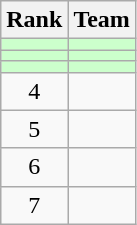<table class="wikitable">
<tr>
<th>Rank</th>
<th>Team</th>
</tr>
<tr bgcolor=ccffcc>
<td align=center></td>
<td></td>
</tr>
<tr bgcolor=ccffcc>
<td align=center></td>
<td></td>
</tr>
<tr bgcolor=ccffcc>
<td align=center></td>
<td></td>
</tr>
<tr>
<td align=center>4</td>
<td></td>
</tr>
<tr>
<td align=center>5</td>
<td></td>
</tr>
<tr>
<td align=center>6</td>
<td></td>
</tr>
<tr>
<td align=center>7</td>
<td></td>
</tr>
</table>
